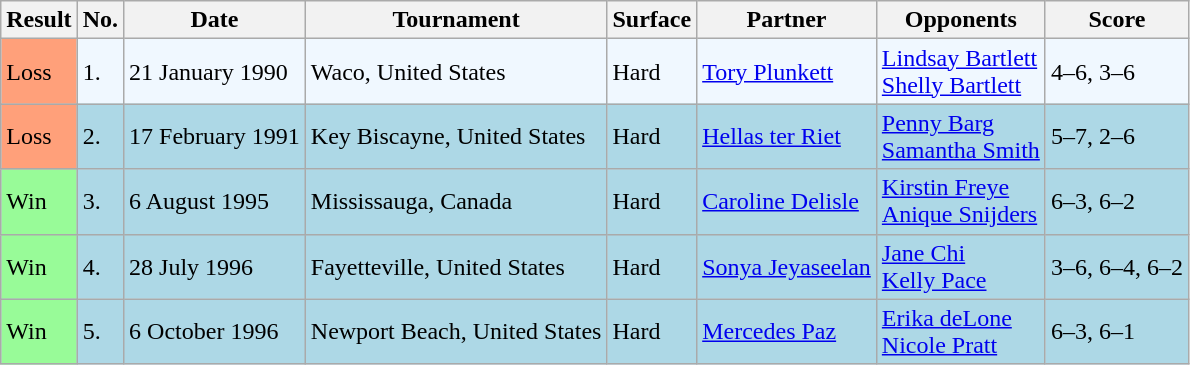<table class="sortable wikitable">
<tr>
<th>Result</th>
<th>No.</th>
<th>Date</th>
<th>Tournament</th>
<th>Surface</th>
<th>Partner</th>
<th>Opponents</th>
<th class="unsortable">Score</th>
</tr>
<tr style="background:#f0f8ff;">
<td style="background:#ffa07a;">Loss</td>
<td>1.</td>
<td>21 January 1990</td>
<td>Waco, United States</td>
<td>Hard</td>
<td> <a href='#'>Tory Plunkett</a></td>
<td> <a href='#'>Lindsay Bartlett</a> <br>  <a href='#'>Shelly Bartlett</a></td>
<td>4–6, 3–6</td>
</tr>
<tr style="background:lightblue;">
<td style="background:#ffa07a;">Loss</td>
<td>2.</td>
<td>17 February 1991</td>
<td>Key Biscayne, United States</td>
<td>Hard</td>
<td> <a href='#'>Hellas ter Riet</a></td>
<td> <a href='#'>Penny Barg</a> <br>  <a href='#'>Samantha Smith</a></td>
<td>5–7, 2–6</td>
</tr>
<tr style="background:lightblue;">
<td style="background:#98fb98;">Win</td>
<td>3.</td>
<td>6 August 1995</td>
<td>Mississauga, Canada</td>
<td>Hard</td>
<td> <a href='#'>Caroline Delisle</a></td>
<td> <a href='#'>Kirstin Freye</a> <br>  <a href='#'>Anique Snijders</a></td>
<td>6–3, 6–2</td>
</tr>
<tr style="background:lightblue;">
<td style="background:#98fb98;">Win</td>
<td>4.</td>
<td>28 July 1996</td>
<td>Fayetteville, United States</td>
<td>Hard</td>
<td> <a href='#'>Sonya Jeyaseelan</a></td>
<td> <a href='#'>Jane Chi</a> <br>  <a href='#'>Kelly Pace</a></td>
<td>3–6, 6–4, 6–2</td>
</tr>
<tr bgcolor="lightblue">
<td style="background:#98fb98;">Win</td>
<td>5.</td>
<td>6 October 1996</td>
<td>Newport Beach, United States</td>
<td>Hard</td>
<td> <a href='#'>Mercedes Paz</a></td>
<td> <a href='#'>Erika deLone</a> <br>  <a href='#'>Nicole Pratt</a></td>
<td>6–3, 6–1</td>
</tr>
</table>
